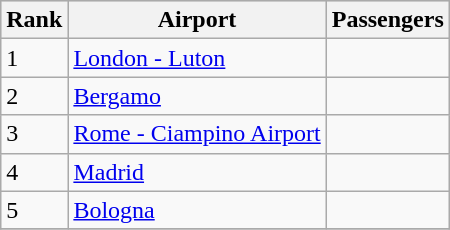<table class="wikitable sortable" style="font-size: 100 %" width= align=>
<tr style="background:lightgrey;">
<th>Rank</th>
<th>Airport</th>
<th>Passengers</th>
</tr>
<tr>
<td>1</td>
<td> <a href='#'>London - Luton</a></td>
<td></td>
</tr>
<tr>
<td>2</td>
<td> <a href='#'>Bergamo</a></td>
<td></td>
</tr>
<tr>
<td>3</td>
<td> <a href='#'>Rome - Ciampino Airport</a></td>
<td></td>
</tr>
<tr>
<td>4</td>
<td> <a href='#'>Madrid</a></td>
<td></td>
</tr>
<tr>
<td>5</td>
<td> <a href='#'>Bologna</a></td>
<td></td>
</tr>
<tr>
</tr>
</table>
